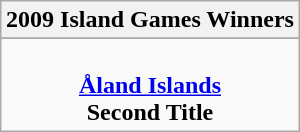<table class="wikitable" style="text-align: center; margin: 0 auto;">
<tr>
<th>2009 Island Games Winners</th>
</tr>
<tr>
</tr>
<tr>
<td><br><strong><a href='#'>Åland Islands</a></strong><br><strong>Second Title</strong></td>
</tr>
</table>
